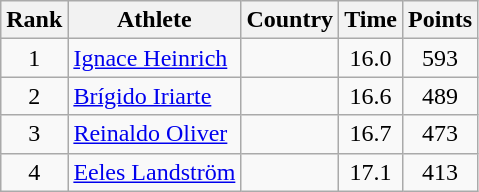<table class="wikitable sortable" style="text-align:center">
<tr>
<th>Rank</th>
<th>Athlete</th>
<th>Country</th>
<th>Time</th>
<th>Points</th>
</tr>
<tr>
<td>1</td>
<td align=left><a href='#'>Ignace Heinrich</a></td>
<td align=left></td>
<td>16.0</td>
<td>593</td>
</tr>
<tr>
<td>2</td>
<td align=left><a href='#'>Brígido Iriarte</a></td>
<td align=left></td>
<td>16.6</td>
<td>489</td>
</tr>
<tr>
<td>3</td>
<td align=left><a href='#'>Reinaldo Oliver</a></td>
<td align=left></td>
<td>16.7</td>
<td>473</td>
</tr>
<tr>
<td>4</td>
<td align=left><a href='#'>Eeles Landström</a></td>
<td align=left></td>
<td>17.1</td>
<td>413</td>
</tr>
</table>
